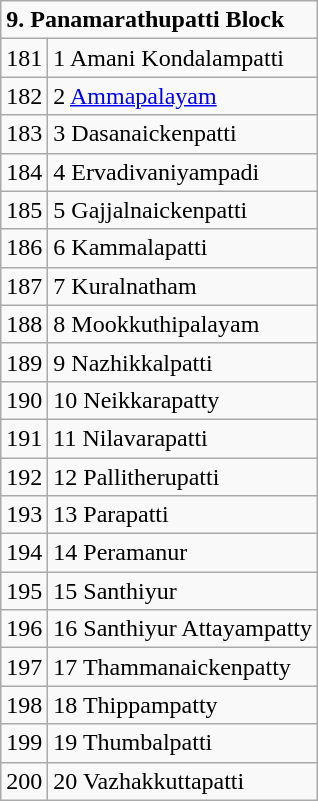<table class="wikitable">
<tr>
<td colspan="2"><strong>9. Panamarathupatti Block</strong></td>
</tr>
<tr>
<td>181</td>
<td>1 Amani Kondalampatti</td>
</tr>
<tr>
<td>182</td>
<td>2 <a href='#'>Ammapalayam</a></td>
</tr>
<tr>
<td>183</td>
<td>3 Dasanaickenpatti</td>
</tr>
<tr>
<td>184</td>
<td>4 Ervadivaniyampadi</td>
</tr>
<tr>
<td>185</td>
<td>5 Gajjalnaickenpatti</td>
</tr>
<tr>
<td>186</td>
<td>6 Kammalapatti</td>
</tr>
<tr>
<td>187</td>
<td>7 Kuralnatham</td>
</tr>
<tr>
<td>188</td>
<td>8 Mookkuthipalayam</td>
</tr>
<tr>
<td>189</td>
<td>9 Nazhikkalpatti</td>
</tr>
<tr>
<td>190</td>
<td>10 Neikkarapatty</td>
</tr>
<tr>
<td>191</td>
<td>11 Nilavarapatti</td>
</tr>
<tr>
<td>192</td>
<td>12 Pallitherupatti</td>
</tr>
<tr>
<td>193</td>
<td>13 Parapatti</td>
</tr>
<tr>
<td>194</td>
<td>14 Peramanur</td>
</tr>
<tr>
<td>195</td>
<td>15 Santhiyur</td>
</tr>
<tr>
<td>196</td>
<td>16 Santhiyur Attayampatty</td>
</tr>
<tr>
<td>197</td>
<td>17 Thammanaickenpatty</td>
</tr>
<tr>
<td>198</td>
<td>18 Thippampatty</td>
</tr>
<tr>
<td>199</td>
<td>19 Thumbalpatti</td>
</tr>
<tr>
<td>200</td>
<td>20 Vazhakkuttapatti</td>
</tr>
</table>
